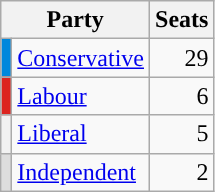<table class="wikitable">
<tr>
<th colspan=2>Party</th>
<th>Seats</th>
</tr>
<tr>
<th style="background-color: #0087DC"></th>
<td><a href='#'>Conservative</a></td>
<td align=right>29</td>
</tr>
<tr>
<th style="background-color: #DC241f"></th>
<td><a href='#'>Labour</a></td>
<td align=right>6</td>
</tr>
<tr>
<th style="background-color: "></th>
<td><a href='#'>Liberal</a></td>
<td align=right>5</td>
</tr>
<tr>
<th style="background-color: #DDDDDD"></th>
<td><a href='#'>Independent</a></td>
<td align=right>2</td>
</tr>
</table>
